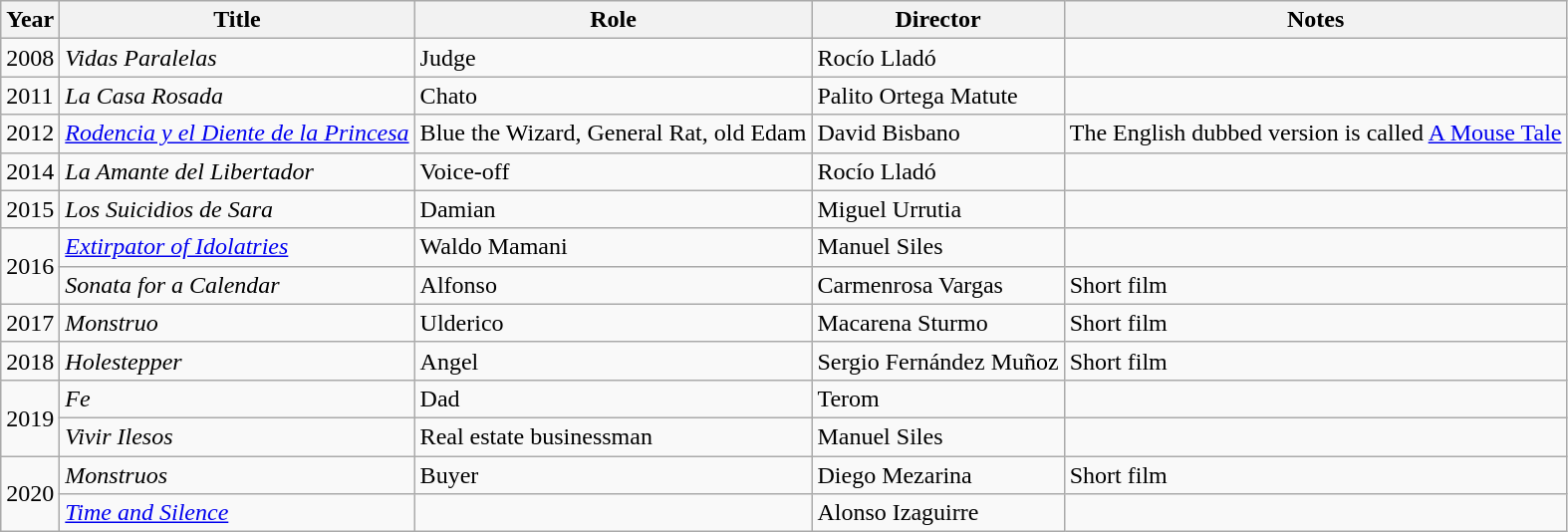<table class="wikitable sortable">
<tr>
<th>Year</th>
<th>Title</th>
<th>Role</th>
<th>Director</th>
<th class="unsortable">Notes</th>
</tr>
<tr>
<td>2008</td>
<td><em>Vidas Paralelas</em></td>
<td>Judge</td>
<td>Rocío Lladó</td>
<td></td>
</tr>
<tr>
<td>2011</td>
<td><em>La Casa Rosada</em></td>
<td>Chato</td>
<td>Palito Ortega Matute</td>
<td></td>
</tr>
<tr>
<td>2012</td>
<td><em><a href='#'>Rodencia y el Diente de la Princesa</a></em></td>
<td>Blue the Wizard, General Rat, old Edam</td>
<td>David Bisbano</td>
<td>The English dubbed version is called <a href='#'>A Mouse Tale</a></td>
</tr>
<tr>
<td>2014</td>
<td><em>La Amante del Libertador</em></td>
<td>Voice-off</td>
<td>Rocío Lladó</td>
<td></td>
</tr>
<tr>
<td>2015</td>
<td><em>Los Suicidios de Sara</em></td>
<td>Damian</td>
<td>Miguel Urrutia</td>
<td></td>
</tr>
<tr>
<td rowspan=2>2016</td>
<td><em><a href='#'>Extirpator of Idolatries</a></em></td>
<td>Waldo Mamani</td>
<td>Manuel Siles</td>
<td></td>
</tr>
<tr>
<td><em>Sonata for a Calendar</em></td>
<td>Alfonso</td>
<td>Carmenrosa Vargas</td>
<td>Short film</td>
</tr>
<tr>
<td>2017</td>
<td><em>Monstruo</em></td>
<td>Ulderico</td>
<td>Macarena Sturmo</td>
<td>Short film</td>
</tr>
<tr>
<td>2018</td>
<td><em>Holestepper</em></td>
<td>Angel</td>
<td>Sergio Fernández Muñoz</td>
<td>Short film</td>
</tr>
<tr>
<td rowspan=2>2019</td>
<td><em>Fe</em></td>
<td>Dad</td>
<td>Terom</td>
<td></td>
</tr>
<tr>
<td><em>Vivir Ilesos</em></td>
<td>Real estate businessman</td>
<td>Manuel Siles</td>
<td></td>
</tr>
<tr>
<td rowspan=2>2020</td>
<td><em>Monstruos</em></td>
<td>Buyer</td>
<td>Diego Mezarina</td>
<td>Short film</td>
</tr>
<tr>
<td><em><a href='#'>Time and Silence</a></em></td>
<td></td>
<td>Alonso Izaguirre</td>
<td></td>
</tr>
</table>
